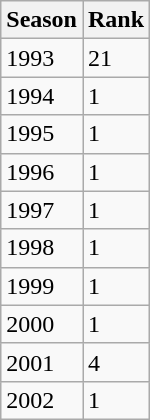<table class="wikitable">
<tr>
<th>Season</th>
<th>Rank</th>
</tr>
<tr>
<td>1993</td>
<td>21</td>
</tr>
<tr>
<td>1994</td>
<td>1</td>
</tr>
<tr>
<td>1995</td>
<td>1</td>
</tr>
<tr>
<td>1996</td>
<td>1</td>
</tr>
<tr>
<td>1997</td>
<td>1</td>
</tr>
<tr>
<td>1998</td>
<td>1</td>
</tr>
<tr>
<td>1999</td>
<td>1</td>
</tr>
<tr>
<td>2000</td>
<td>1</td>
</tr>
<tr>
<td>2001</td>
<td>4</td>
</tr>
<tr>
<td>2002</td>
<td>1</td>
</tr>
</table>
